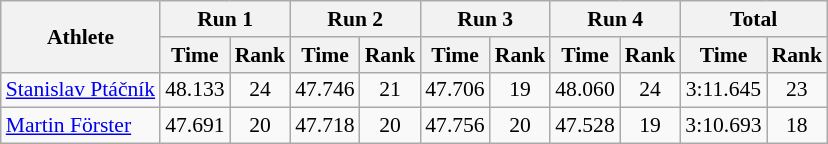<table class="wikitable" border="1" style="font-size:90%">
<tr>
<th rowspan="2">Athlete</th>
<th colspan="2">Run 1</th>
<th colspan="2">Run 2</th>
<th colspan="2">Run 3</th>
<th colspan="2">Run 4</th>
<th colspan="2">Total</th>
</tr>
<tr>
<th>Time</th>
<th>Rank</th>
<th>Time</th>
<th>Rank</th>
<th>Time</th>
<th>Rank</th>
<th>Time</th>
<th>Rank</th>
<th>Time</th>
<th>Rank</th>
</tr>
<tr>
<td><a href='#'>Stanislav Ptáčník</a></td>
<td align="center">48.133</td>
<td align="center">24</td>
<td align="center">47.746</td>
<td align="center">21</td>
<td align="center">47.706</td>
<td align="center">19</td>
<td align="center">48.060</td>
<td align="center">24</td>
<td align="center">3:11.645</td>
<td align="center">23</td>
</tr>
<tr>
<td><a href='#'>Martin Förster</a></td>
<td align="center">47.691</td>
<td align="center">20</td>
<td align="center">47.718</td>
<td align="center">20</td>
<td align="center">47.756</td>
<td align="center">20</td>
<td align="center">47.528</td>
<td align="center">19</td>
<td align="center">3:10.693</td>
<td align="center">18</td>
</tr>
</table>
